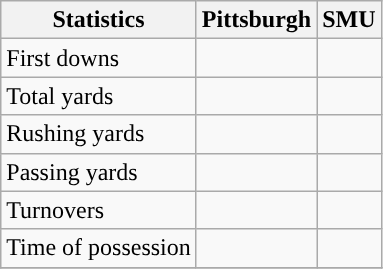<table class="wikitable" style="float: left;">
<tr>
<th>Statistics</th>
<th>Pittsburgh</th>
<th>SMU</th>
</tr>
<tr>
<td>First downs</td>
<td></td>
<td></td>
</tr>
<tr>
<td>Total yards</td>
<td></td>
<td></td>
</tr>
<tr>
<td>Rushing yards</td>
<td></td>
<td></td>
</tr>
<tr>
<td>Passing yards</td>
<td></td>
<td></td>
</tr>
<tr>
<td>Turnovers</td>
<td></td>
<td></td>
</tr>
<tr>
<td>Time of possession</td>
<td></td>
<td></td>
</tr>
<tr>
</tr>
</table>
